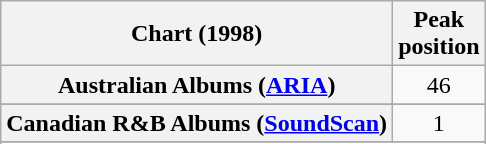<table class="wikitable sortable plainrowheaders">
<tr>
<th>Chart (1998)</th>
<th>Peak<br>position</th>
</tr>
<tr>
<th scope="row">Australian Albums (<a href='#'>ARIA</a>)</th>
<td align="center">46</td>
</tr>
<tr>
</tr>
<tr>
<th scope="row">Canadian R&B Albums (<a href='#'>SoundScan</a>)</th>
<td align="center">1</td>
</tr>
<tr>
</tr>
<tr>
</tr>
<tr>
</tr>
<tr>
</tr>
<tr>
</tr>
<tr>
</tr>
<tr>
</tr>
</table>
